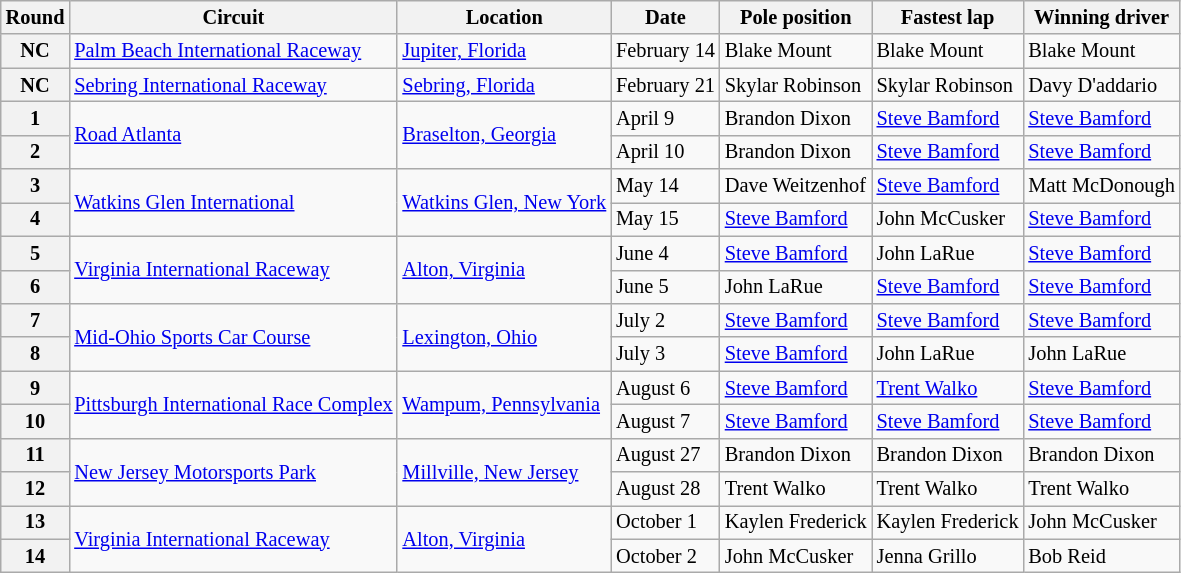<table class="wikitable" border="1" style="font-size: 85%;">
<tr>
<th>Round</th>
<th>Circuit</th>
<th>Location</th>
<th>Date</th>
<th>Pole position</th>
<th>Fastest lap</th>
<th>Winning driver</th>
</tr>
<tr>
<th>NC</th>
<td><a href='#'>Palm Beach International Raceway</a></td>
<td> <a href='#'>Jupiter, Florida</a></td>
<td>February 14</td>
<td> Blake Mount</td>
<td> Blake Mount</td>
<td> Blake Mount</td>
</tr>
<tr>
<th>NC</th>
<td><a href='#'>Sebring International Raceway</a></td>
<td> <a href='#'>Sebring, Florida</a></td>
<td>February 21</td>
<td> Skylar Robinson</td>
<td> Skylar Robinson</td>
<td> Davy D'addario</td>
</tr>
<tr>
<th>1</th>
<td rowspan=2><a href='#'>Road Atlanta</a></td>
<td rowspan=2> <a href='#'>Braselton, Georgia</a></td>
<td>April 9</td>
<td> Brandon Dixon</td>
<td> <a href='#'>Steve Bamford</a></td>
<td> <a href='#'>Steve Bamford</a></td>
</tr>
<tr>
<th>2</th>
<td>April 10</td>
<td> Brandon Dixon</td>
<td> <a href='#'>Steve Bamford</a></td>
<td> <a href='#'>Steve Bamford</a></td>
</tr>
<tr>
<th>3</th>
<td rowspan=2><a href='#'>Watkins Glen International</a></td>
<td rowspan=2> <a href='#'>Watkins Glen, New York</a></td>
<td>May 14</td>
<td> Dave Weitzenhof</td>
<td> <a href='#'>Steve Bamford</a></td>
<td> Matt McDonough</td>
</tr>
<tr>
<th>4</th>
<td>May 15</td>
<td> <a href='#'>Steve Bamford</a></td>
<td> John McCusker</td>
<td> <a href='#'>Steve Bamford</a></td>
</tr>
<tr>
<th>5</th>
<td rowspan=2><a href='#'>Virginia International Raceway</a></td>
<td rowspan=2> <a href='#'>Alton, Virginia</a></td>
<td>June 4</td>
<td> <a href='#'>Steve Bamford</a></td>
<td> John LaRue</td>
<td> <a href='#'>Steve Bamford</a></td>
</tr>
<tr>
<th>6</th>
<td>June 5</td>
<td> John LaRue</td>
<td> <a href='#'>Steve Bamford</a></td>
<td> <a href='#'>Steve Bamford</a></td>
</tr>
<tr>
<th>7</th>
<td rowspan=2><a href='#'>Mid-Ohio Sports Car Course</a></td>
<td rowspan=2> <a href='#'>Lexington, Ohio</a></td>
<td>July 2</td>
<td> <a href='#'>Steve Bamford</a></td>
<td> <a href='#'>Steve Bamford</a></td>
<td> <a href='#'>Steve Bamford</a></td>
</tr>
<tr>
<th>8</th>
<td>July 3</td>
<td> <a href='#'>Steve Bamford</a></td>
<td> John LaRue</td>
<td> John LaRue</td>
</tr>
<tr>
<th>9</th>
<td rowspan=2><a href='#'>Pittsburgh International Race Complex</a></td>
<td rowspan=2> <a href='#'>Wampum, Pennsylvania</a></td>
<td>August 6</td>
<td> <a href='#'>Steve Bamford</a></td>
<td> <a href='#'>Trent Walko</a></td>
<td> <a href='#'>Steve Bamford</a></td>
</tr>
<tr>
<th>10</th>
<td>August 7</td>
<td> <a href='#'>Steve Bamford</a></td>
<td> <a href='#'>Steve Bamford</a></td>
<td> <a href='#'>Steve Bamford</a></td>
</tr>
<tr>
<th>11</th>
<td rowspan=2><a href='#'>New Jersey Motorsports Park</a></td>
<td rowspan=2> <a href='#'>Millville, New Jersey</a></td>
<td>August 27</td>
<td> Brandon Dixon</td>
<td> Brandon Dixon</td>
<td> Brandon Dixon</td>
</tr>
<tr>
<th>12</th>
<td>August 28</td>
<td> Trent Walko</td>
<td> Trent Walko</td>
<td> Trent Walko</td>
</tr>
<tr>
<th>13</th>
<td rowspan=2><a href='#'>Virginia International Raceway</a></td>
<td rowspan=2> <a href='#'>Alton, Virginia</a></td>
<td>October 1</td>
<td> Kaylen Frederick</td>
<td> Kaylen Frederick</td>
<td> John McCusker</td>
</tr>
<tr>
<th>14</th>
<td>October 2</td>
<td> John McCusker</td>
<td> Jenna Grillo</td>
<td> Bob Reid</td>
</tr>
</table>
